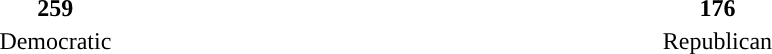<table style="width:70%; text-align:center">
<tr>
<td style="background:"><strong>259</strong></td>
<td style="background:"><strong>176</strong></td>
</tr>
<tr>
<td>Democratic</td>
<td>Republican</td>
</tr>
</table>
